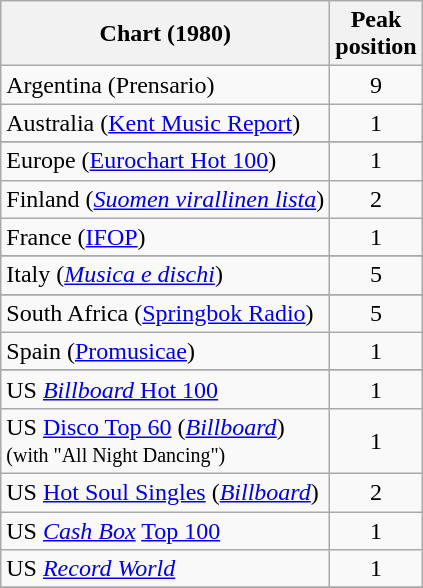<table class="wikitable plainrowheaders sortable">
<tr>
<th>Chart (1980)</th>
<th>Peak<br>position</th>
</tr>
<tr>
<td>Argentina (Prensario)</td>
<td align="center">9</td>
</tr>
<tr>
<td>Australia (<a href='#'>Kent Music Report</a>)</td>
<td align="center">1</td>
</tr>
<tr>
</tr>
<tr>
</tr>
<tr>
</tr>
<tr>
<td>Europe (<a href='#'>Eurochart Hot 100</a>)</td>
<td align="center">1</td>
</tr>
<tr>
<td>Finland (<em><a href='#'>Suomen virallinen lista</a></em>)</td>
<td align="center">2</td>
</tr>
<tr>
<td>France (<a href='#'>IFOP</a>)</td>
<td align="center">1</td>
</tr>
<tr>
</tr>
<tr>
<td>Italy (<em><a href='#'>Musica e dischi</a></em>)</td>
<td align="center">5</td>
</tr>
<tr>
</tr>
<tr>
</tr>
<tr>
</tr>
<tr>
</tr>
<tr>
<td>South Africa (<a href='#'>Springbok Radio</a>)</td>
<td align="center">5</td>
</tr>
<tr>
<td>Spain (<a href='#'>Promusicae</a>)</td>
<td align="center">1</td>
</tr>
<tr>
</tr>
<tr>
</tr>
<tr>
</tr>
<tr>
<td>US <a href='#'><em>Billboard</em> Hot 100</a></td>
<td align="center">1</td>
</tr>
<tr>
<td>US <a href='#'>Disco Top 60</a> (<em><a href='#'>Billboard</a></em>)<br><small>(with "All Night Dancing")</small></td>
<td align="center">1</td>
</tr>
<tr>
<td>US <a href='#'>Hot Soul Singles</a> (<em><a href='#'>Billboard</a></em>)</td>
<td align="center">2</td>
</tr>
<tr>
<td>US <em><a href='#'>Cash Box</a></em> <a href='#'>Top 100</a></td>
<td align="center">1</td>
</tr>
<tr>
<td>US <em><a href='#'>Record World</a></em></td>
<td align="center">1</td>
</tr>
<tr>
</tr>
</table>
